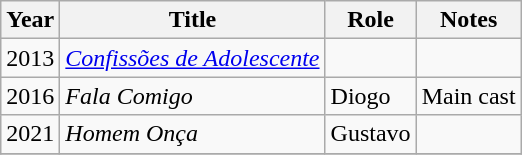<table class="wikitable">
<tr>
<th>Year</th>
<th>Title</th>
<th>Role</th>
<th>Notes</th>
</tr>
<tr>
<td>2013</td>
<td><em><a href='#'>Confissões de Adolescente</a></em></td>
<td></td>
<td></td>
</tr>
<tr>
<td>2016</td>
<td><em>Fala Comigo</em></td>
<td>Diogo</td>
<td>Main cast</td>
</tr>
<tr>
<td>2021</td>
<td><em>Homem Onça</em></td>
<td>Gustavo</td>
<td></td>
</tr>
<tr>
</tr>
</table>
